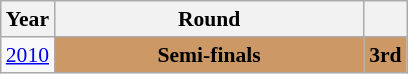<table class="wikitable" style="text-align: center; font-size:90%">
<tr>
<th>Year</th>
<th style="width:200px">Round</th>
<th></th>
</tr>
<tr>
<td><a href='#'>2010</a></td>
<td bgcolor="cc9966"><strong>Semi-finals</strong></td>
<td bgcolor="cc9966"><strong>3rd</strong></td>
</tr>
</table>
